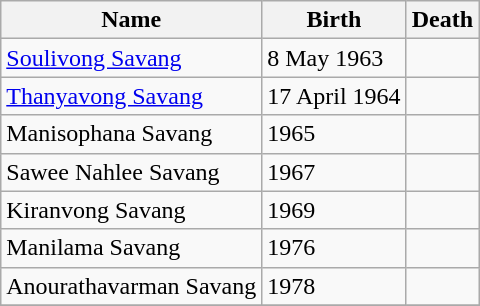<table class="wikitable">
<tr>
<th>Name</th>
<th>Birth</th>
<th>Death</th>
</tr>
<tr>
<td><a href='#'>Soulivong Savang</a></td>
<td>8 May 1963</td>
<td></td>
</tr>
<tr>
<td><a href='#'>Thanyavong Savang</a></td>
<td>17 April 1964</td>
<td></td>
</tr>
<tr>
<td>Manisophana Savang</td>
<td>1965</td>
<td></td>
</tr>
<tr>
<td>Sawee Nahlee Savang</td>
<td>1967</td>
<td></td>
</tr>
<tr>
<td>Kiranvong Savang</td>
<td>1969</td>
<td></td>
</tr>
<tr>
<td>Manilama Savang</td>
<td>1976</td>
<td></td>
</tr>
<tr>
<td>Anourathavarman Savang</td>
<td>1978</td>
<td></td>
</tr>
<tr>
</tr>
</table>
